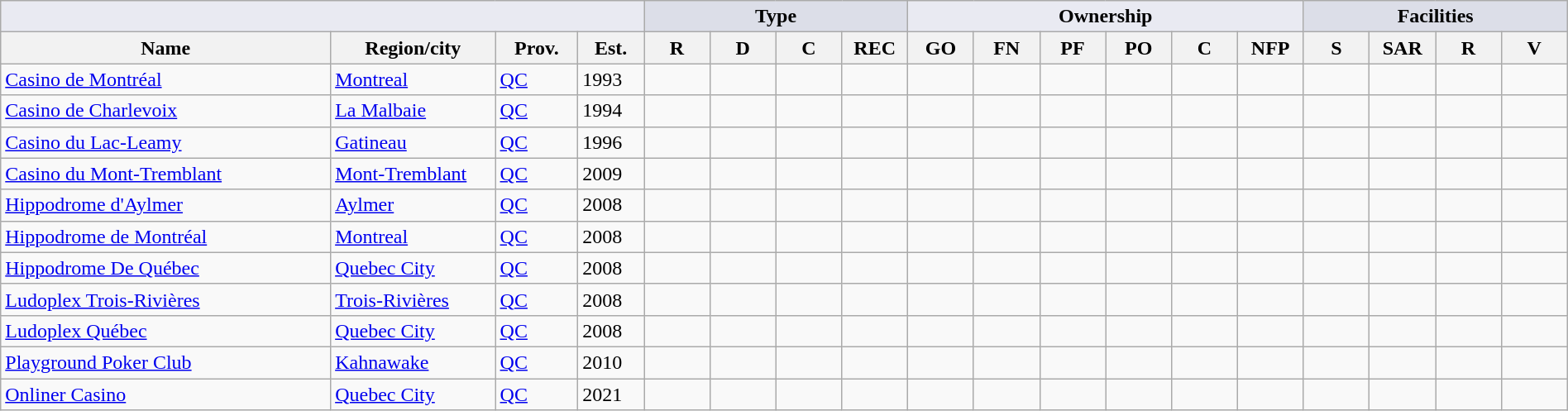<table class="wikitable sortable" style="width:100%; height:100px;">
<tr>
<th colspan="4" style="background: #E9EAF2;"></th>
<th colspan="4" style="background: #DCDEE8;">Type</th>
<th colspan="6" style="background: #E9EAF2;">Ownership</th>
<th colspan="4" style="background: #DCDEE8;">Facilities</th>
</tr>
<tr>
<th style="width:20%;">Name</th>
<th style="width:10%;">Region/city</th>
<th style="width:5%;">Prov.</th>
<th style="width:4%;">Est.</th>
<th style="width:4%;">R</th>
<th style="width:4%;">D</th>
<th style="width:4%;">C</th>
<th style="width:4%;">REC</th>
<th style="width:4%;">GO</th>
<th style="width:4%;">FN</th>
<th style="width:4%;">PF</th>
<th style="width:4%;">PO</th>
<th style="width:4%;">C</th>
<th style="width:4%;">NFP</th>
<th style="width:4%;">S</th>
<th style="width:4%;">SAR</th>
<th style="width:4%;">R</th>
<th style="width:4%;">V</th>
</tr>
<tr>
<td><a href='#'>Casino de Montréal</a></td>
<td><a href='#'>Montreal</a></td>
<td><a href='#'>QC</a></td>
<td>1993</td>
<td></td>
<td></td>
<td></td>
<td></td>
<td></td>
<td></td>
<td></td>
<td></td>
<td></td>
<td></td>
<td></td>
<td></td>
<td></td>
<td></td>
</tr>
<tr>
<td><a href='#'>Casino de Charlevoix</a></td>
<td><a href='#'>La Malbaie</a></td>
<td><a href='#'>QC</a></td>
<td>1994</td>
<td></td>
<td></td>
<td></td>
<td></td>
<td></td>
<td></td>
<td></td>
<td></td>
<td></td>
<td></td>
<td></td>
<td></td>
<td></td>
<td></td>
</tr>
<tr>
<td><a href='#'>Casino du Lac-Leamy</a></td>
<td><a href='#'>Gatineau</a></td>
<td><a href='#'>QC</a></td>
<td>1996</td>
<td></td>
<td></td>
<td></td>
<td></td>
<td></td>
<td></td>
<td></td>
<td></td>
<td></td>
<td></td>
<td></td>
<td></td>
<td></td>
<td></td>
</tr>
<tr>
<td><a href='#'>Casino du Mont-Tremblant</a></td>
<td><a href='#'>Mont-Tremblant</a></td>
<td><a href='#'>QC</a></td>
<td>2009</td>
<td></td>
<td></td>
<td></td>
<td></td>
<td></td>
<td></td>
<td></td>
<td></td>
<td></td>
<td></td>
<td></td>
<td></td>
<td></td>
<td></td>
</tr>
<tr>
<td><a href='#'>Hippodrome d'Aylmer</a></td>
<td><a href='#'>Aylmer</a></td>
<td><a href='#'>QC</a></td>
<td>2008</td>
<td></td>
<td></td>
<td></td>
<td></td>
<td></td>
<td></td>
<td></td>
<td></td>
<td></td>
<td></td>
<td></td>
<td></td>
<td></td>
<td></td>
</tr>
<tr>
<td><a href='#'>Hippodrome de Montréal</a></td>
<td><a href='#'>Montreal</a></td>
<td><a href='#'>QC</a></td>
<td>2008</td>
<td></td>
<td></td>
<td></td>
<td></td>
<td></td>
<td></td>
<td></td>
<td></td>
<td></td>
<td></td>
<td></td>
<td></td>
<td></td>
<td></td>
</tr>
<tr>
<td><a href='#'>Hippodrome De Québec</a></td>
<td><a href='#'>Quebec City</a></td>
<td><a href='#'>QC</a></td>
<td>2008</td>
<td></td>
<td></td>
<td></td>
<td></td>
<td></td>
<td></td>
<td></td>
<td></td>
<td></td>
<td></td>
<td></td>
<td></td>
<td></td>
<td></td>
</tr>
<tr>
<td><a href='#'>Ludoplex Trois-Rivières</a></td>
<td><a href='#'>Trois-Rivières</a></td>
<td><a href='#'>QC</a></td>
<td>2008</td>
<td></td>
<td></td>
<td></td>
<td></td>
<td></td>
<td></td>
<td></td>
<td></td>
<td></td>
<td></td>
<td></td>
<td></td>
<td></td>
<td></td>
</tr>
<tr>
<td><a href='#'>Ludoplex Québec</a></td>
<td><a href='#'>Quebec City</a></td>
<td><a href='#'>QC</a></td>
<td>2008</td>
<td></td>
<td></td>
<td></td>
<td></td>
<td></td>
<td></td>
<td></td>
<td></td>
<td></td>
<td></td>
<td></td>
<td></td>
<td></td>
<td></td>
</tr>
<tr>
<td><a href='#'>Playground Poker Club</a></td>
<td><a href='#'>Kahnawake</a></td>
<td><a href='#'>QC</a></td>
<td>2010</td>
<td></td>
<td></td>
<td></td>
<td></td>
<td></td>
<td></td>
<td></td>
<td></td>
<td></td>
<td></td>
<td></td>
<td></td>
<td></td>
<td></td>
</tr>
<tr>
<td><a href='#'>Onliner Casino</a></td>
<td><a href='#'>Quebec City</a></td>
<td><a href='#'>QC</a></td>
<td>2021</td>
<td></td>
<td></td>
<td></td>
<td></td>
<td></td>
<td></td>
<td></td>
<td></td>
<td></td>
<td></td>
<td></td>
<td></td>
<td></td>
<td></td>
</tr>
</table>
